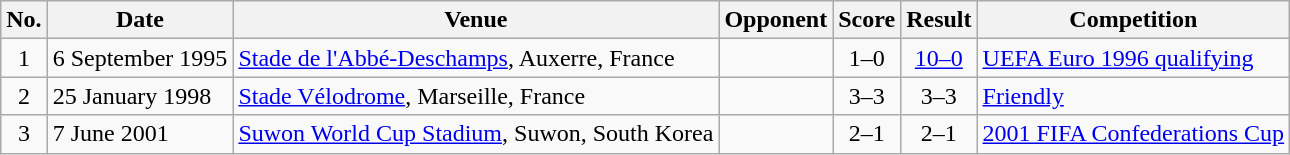<table class="wikitable sortable">
<tr>
<th scope="col">No.</th>
<th scope="col">Date</th>
<th scope="col">Venue</th>
<th scope="col">Opponent</th>
<th scope="col">Score</th>
<th scope="col">Result</th>
<th scope="col">Competition</th>
</tr>
<tr>
<td align="center">1</td>
<td>6 September 1995</td>
<td><a href='#'>Stade de l'Abbé-Deschamps</a>, Auxerre, France</td>
<td></td>
<td align="center">1–0</td>
<td align="center"><a href='#'>10–0</a></td>
<td><a href='#'>UEFA Euro 1996 qualifying</a></td>
</tr>
<tr>
<td align="center">2</td>
<td>25 January 1998</td>
<td><a href='#'>Stade Vélodrome</a>, Marseille, France</td>
<td></td>
<td align="center">3–3</td>
<td align="center">3–3</td>
<td><a href='#'>Friendly</a></td>
</tr>
<tr>
<td align="center">3</td>
<td>7 June 2001</td>
<td><a href='#'>Suwon World Cup Stadium</a>, Suwon, South Korea</td>
<td></td>
<td align="center">2–1</td>
<td align="center">2–1</td>
<td><a href='#'>2001 FIFA Confederations Cup</a></td>
</tr>
</table>
